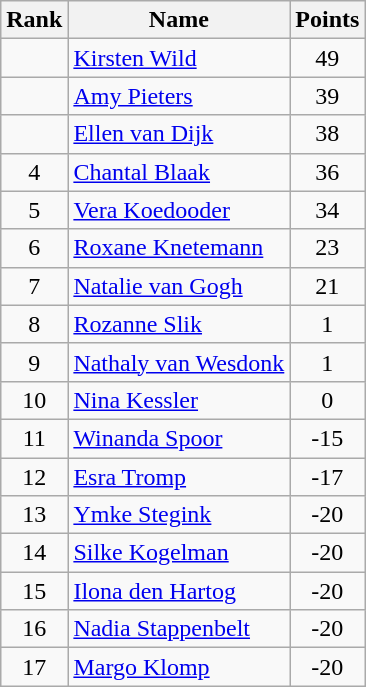<table class="wikitable sortable" style="text-align:center">
<tr>
<th>Rank</th>
<th>Name</th>
<th>Points</th>
</tr>
<tr>
<td></td>
<td align=left><a href='#'>Kirsten Wild</a></td>
<td>49</td>
</tr>
<tr>
<td></td>
<td align=left><a href='#'>Amy Pieters</a></td>
<td>39</td>
</tr>
<tr>
<td></td>
<td align=left><a href='#'>Ellen van Dijk</a></td>
<td>38</td>
</tr>
<tr>
<td>4</td>
<td align=left><a href='#'>Chantal Blaak</a></td>
<td>36</td>
</tr>
<tr>
<td>5</td>
<td align=left><a href='#'>Vera Koedooder</a></td>
<td>34</td>
</tr>
<tr>
<td>6</td>
<td align=left><a href='#'>Roxane Knetemann</a></td>
<td>23</td>
</tr>
<tr>
<td>7</td>
<td align=left><a href='#'>Natalie van Gogh</a></td>
<td>21</td>
</tr>
<tr>
<td>8</td>
<td align=left><a href='#'>Rozanne Slik</a></td>
<td>1</td>
</tr>
<tr>
<td>9</td>
<td align=left><a href='#'>Nathaly van Wesdonk</a></td>
<td>1</td>
</tr>
<tr>
<td>10</td>
<td align=left><a href='#'>Nina Kessler</a></td>
<td>0</td>
</tr>
<tr>
<td>11</td>
<td align=left><a href='#'>Winanda Spoor</a></td>
<td>-15</td>
</tr>
<tr>
<td>12</td>
<td align=left><a href='#'>Esra Tromp</a></td>
<td>-17</td>
</tr>
<tr>
<td>13</td>
<td align=left><a href='#'>Ymke Stegink</a></td>
<td>-20</td>
</tr>
<tr>
<td>14</td>
<td align=left><a href='#'>Silke Kogelman</a></td>
<td>-20</td>
</tr>
<tr>
<td>15</td>
<td align=left><a href='#'>Ilona den Hartog</a></td>
<td>-20</td>
</tr>
<tr>
<td>16</td>
<td align=left><a href='#'>Nadia Stappenbelt</a></td>
<td>-20</td>
</tr>
<tr>
<td>17</td>
<td align=left><a href='#'>Margo Klomp</a></td>
<td>-20</td>
</tr>
</table>
